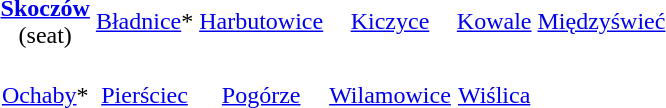<table style="margin:1em auto; width: 150px; text-align: center; vertical-align: bottom;">
<tr>
<td><br><strong><a href='#'>Skoczów</a></strong><br>(seat)</td>
<td><br><a href='#'>Bładnice</a>*</td>
<td><br><a href='#'>Harbutowice</a></td>
<td><br><a href='#'>Kiczyce</a></td>
<td><br><a href='#'>Kowale</a></td>
<td><br><a href='#'>Międzyświeć</a></td>
</tr>
<tr>
<td><br><a href='#'>Ochaby</a>*</td>
<td><br><a href='#'>Pierściec</a></td>
<td><br><a href='#'>Pogórze</a></td>
<td><br><a href='#'>Wilamowice</a></td>
<td><br><a href='#'>Wiślica</a></td>
</tr>
</table>
